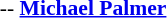<table class="toccolours" style="float: right; margin-left: 2em; margin-right: 1em; font-size: 90%; width:30em; max-width: 40%;" cellspacing="5">
<tr>
<td style="text-align: left;"><br></td>
</tr>
<tr>
<td style="text-align: right;">-- <strong><a href='#'>Michael Palmer</a></strong></td>
</tr>
</table>
